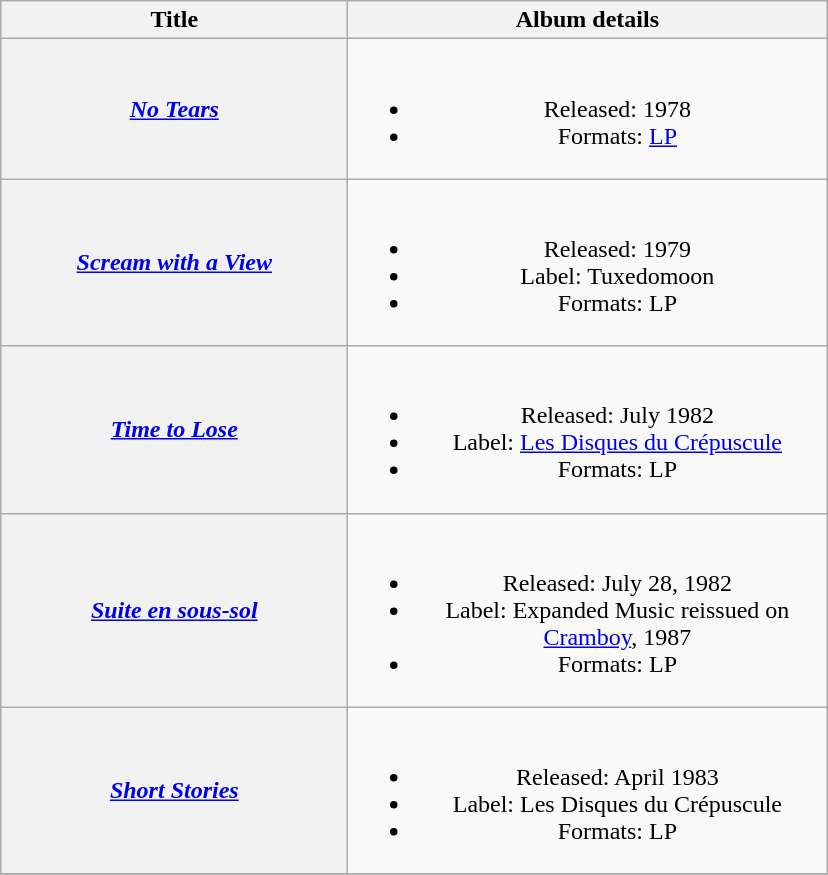<table class="wikitable plainrowheaders" style="text-align:center;">
<tr>
<th scope="col" rowspan="1" style="width:14em;">Title</th>
<th scope="col" rowspan="1" style="width:19.5em;">Album details</th>
</tr>
<tr>
<th scope="row"><em><a href='#'>No Tears</a></em></th>
<td><br><ul><li>Released: 1978</li><li>Formats: <a href='#'>LP</a></li></ul></td>
</tr>
<tr>
<th scope="row"><em><a href='#'>Scream with a View</a></em></th>
<td><br><ul><li>Released: 1979</li><li>Label: Tuxedomoon</li><li>Formats: LP</li></ul></td>
</tr>
<tr>
<th scope="row"><em><a href='#'>Time to Lose</a></em></th>
<td><br><ul><li>Released: July 1982</li><li>Label: <a href='#'>Les Disques du Crépuscule</a></li><li>Formats: LP</li></ul></td>
</tr>
<tr>
<th scope="row"><em><a href='#'>Suite en sous-sol</a></em></th>
<td><br><ul><li>Released: July 28, 1982</li><li>Label: Expanded Music reissued on <a href='#'>Cramboy</a>, 1987</li><li>Formats: LP</li></ul></td>
</tr>
<tr>
<th scope="row"><em><a href='#'>Short Stories</a></em></th>
<td><br><ul><li>Released: April 1983</li><li>Label: Les Disques du Crépuscule</li><li>Formats: LP</li></ul></td>
</tr>
<tr>
</tr>
</table>
